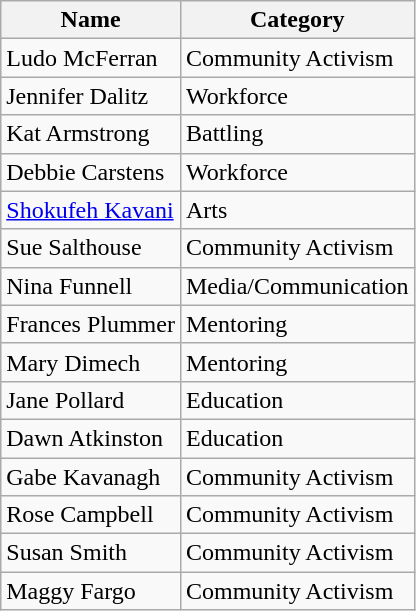<table class="wikitable">
<tr>
<th>Name</th>
<th>Category</th>
</tr>
<tr>
<td>Ludo McFerran</td>
<td>Community Activism</td>
</tr>
<tr>
<td>Jennifer Dalitz</td>
<td>Workforce</td>
</tr>
<tr>
<td>Kat Armstrong</td>
<td>Battling</td>
</tr>
<tr>
<td>Debbie Carstens</td>
<td>Workforce</td>
</tr>
<tr>
<td><a href='#'>Shokufeh Kavani</a></td>
<td>Arts</td>
</tr>
<tr>
<td>Sue Salthouse</td>
<td>Community Activism</td>
</tr>
<tr>
<td>Nina Funnell</td>
<td>Media/Communication</td>
</tr>
<tr>
<td>Frances Plummer</td>
<td>Mentoring</td>
</tr>
<tr>
<td>Mary Dimech</td>
<td>Mentoring</td>
</tr>
<tr>
<td>Jane Pollard</td>
<td>Education</td>
</tr>
<tr>
<td>Dawn Atkinston</td>
<td>Education</td>
</tr>
<tr>
<td>Gabe Kavanagh</td>
<td>Community Activism</td>
</tr>
<tr>
<td>Rose Campbell</td>
<td>Community Activism</td>
</tr>
<tr>
<td>Susan Smith</td>
<td>Community Activism</td>
</tr>
<tr>
<td>Maggy Fargo</td>
<td>Community Activism</td>
</tr>
</table>
